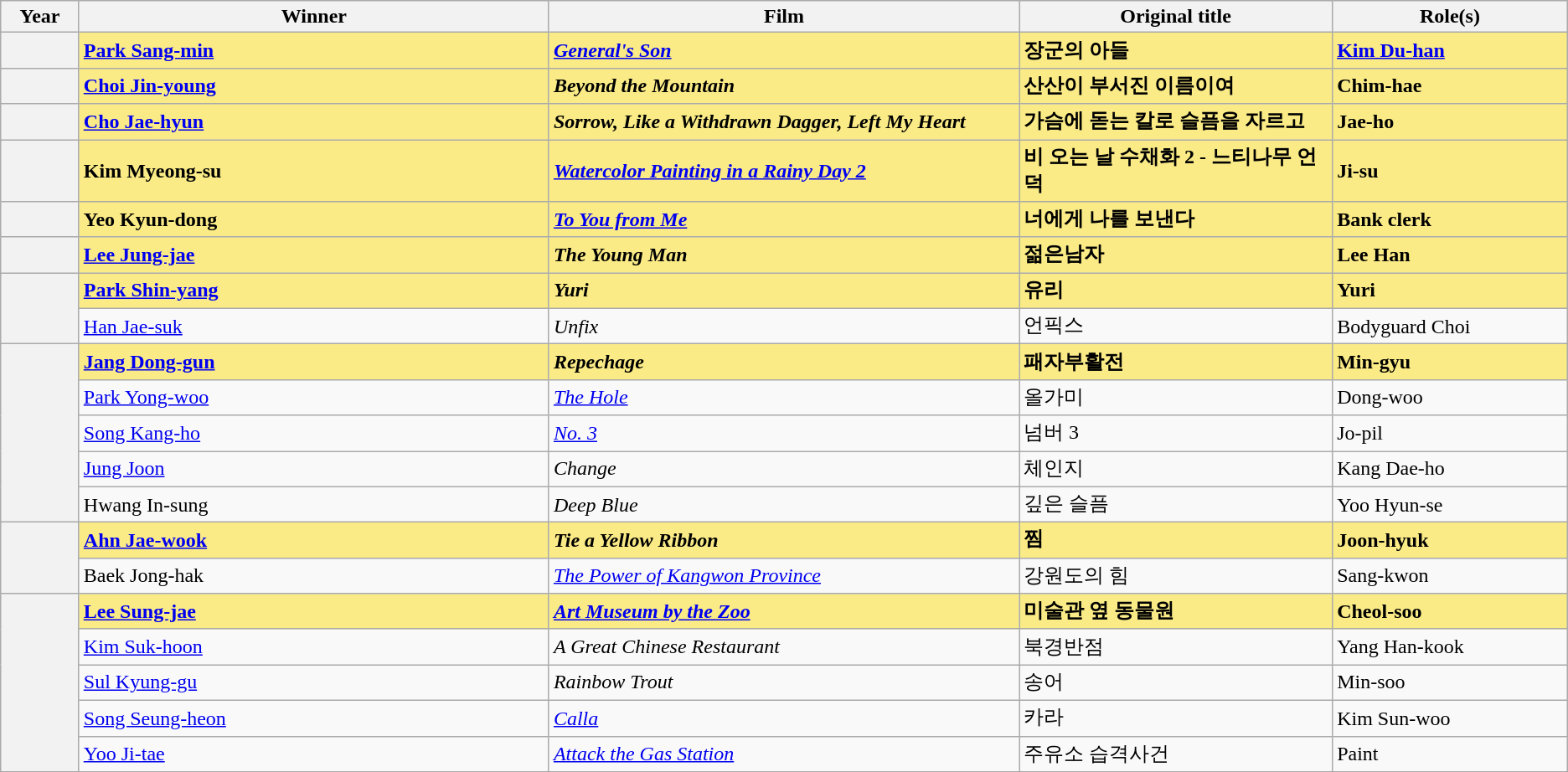<table class="wikitable">
<tr>
<th style="width:5%;">Year</th>
<th style="width:30%;">Winner</th>
<th style="width:30%;">Film</th>
<th style="width:20%;">Original title</th>
<th style="width:20%;">Role(s)</th>
</tr>
<tr>
<th></th>
<td style="background:#FAEB86;"><strong><a href='#'>Park Sang-min</a></strong></td>
<td style="background:#FAEB86;"><strong><em><a href='#'>General's Son</a></em></strong></td>
<td style="background:#FAEB86;"><strong>장군의 아들</strong></td>
<td style="background:#FAEB86;"><strong><a href='#'>Kim Du-han</a></strong></td>
</tr>
<tr>
<th></th>
<td style="background:#FAEB86;"><strong><a href='#'>Choi Jin-young</a></strong></td>
<td style="background:#FAEB86;"><strong><em>Beyond the Mountain</em></strong></td>
<td style="background:#FAEB86;"><strong>산산이 부서진 이름이여</strong></td>
<td style="background:#FAEB86;"><strong>Chim-hae</strong></td>
</tr>
<tr>
<th></th>
<td style="background:#FAEB86;"><strong><a href='#'>Cho Jae-hyun</a></strong></td>
<td style="background:#FAEB86;"><strong><em>Sorrow, Like a Withdrawn Dagger, Left My Heart</em></strong></td>
<td style="background:#FAEB86;"><strong>가슴에 돋는 칼로 슬픔을 자르고</strong></td>
<td style="background:#FAEB86;"><strong>Jae-ho</strong></td>
</tr>
<tr>
<th></th>
<td style="background:#FAEB86;"><strong>Kim Myeong-su</strong></td>
<td style="background:#FAEB86;"><strong><em><a href='#'>Watercolor Painting in a Rainy Day 2</a></em></strong></td>
<td style="background:#FAEB86;"><strong>비 오는 날 수채화 2 - 느티나무 언덕</strong></td>
<td style="background:#FAEB86;"><strong>Ji-su</strong></td>
</tr>
<tr>
<th></th>
<td style="background:#FAEB86;"><strong>Yeo Kyun-dong</strong></td>
<td style="background:#FAEB86;"><strong><em><a href='#'>To You from Me</a></em></strong></td>
<td style="background:#FAEB86;"><strong>너에게 나를 보낸다</strong></td>
<td style="background:#FAEB86;"><strong>Bank clerk</strong></td>
</tr>
<tr>
<th></th>
<td style="background:#FAEB86;"><strong><a href='#'>Lee Jung-jae</a></strong></td>
<td style="background:#FAEB86;"><strong><em>The Young Man</em></strong></td>
<td style="background:#FAEB86;"><strong>젊은남자</strong></td>
<td style="background:#FAEB86;"><strong>Lee Han</strong></td>
</tr>
<tr>
<th rowspan="2"></th>
<td style="background:#FAEB86;"><strong><a href='#'>Park Shin-yang</a></strong></td>
<td style="background:#FAEB86;"><strong><em>Yuri</em></strong></td>
<td style="background:#FAEB86;"><strong>유리</strong></td>
<td style="background:#FAEB86;"><strong>Yuri</strong></td>
</tr>
<tr>
<td><a href='#'>Han Jae-suk</a></td>
<td><em>Unfix</em></td>
<td>언픽스</td>
<td>Bodyguard Choi</td>
</tr>
<tr>
<th rowspan="5"></th>
<td style="background:#FAEB86;"><strong><a href='#'>Jang Dong-gun</a></strong></td>
<td style="background:#FAEB86;"><strong><em>Repechage</em></strong></td>
<td style="background:#FAEB86;"><strong>패자부활전</strong></td>
<td style="background:#FAEB86;"><strong>Min-gyu</strong></td>
</tr>
<tr>
<td><a href='#'>Park Yong-woo</a></td>
<td><em><a href='#'>The Hole</a></em></td>
<td>올가미</td>
<td>Dong-woo</td>
</tr>
<tr>
<td><a href='#'>Song Kang-ho</a></td>
<td><em><a href='#'>No. 3</a></em></td>
<td>넘버 3</td>
<td>Jo-pil</td>
</tr>
<tr>
<td><a href='#'>Jung Joon</a></td>
<td><em>Change</em></td>
<td>체인지</td>
<td>Kang Dae-ho</td>
</tr>
<tr>
<td>Hwang In-sung</td>
<td><em>Deep Blue</em></td>
<td>깊은 슬픔</td>
<td>Yoo Hyun-se</td>
</tr>
<tr>
<th rowspan="2"></th>
<td style="background:#FAEB86;"><strong><a href='#'>Ahn Jae-wook</a></strong></td>
<td style="background:#FAEB86;"><strong><em>Tie a Yellow Ribbon</em></strong></td>
<td style="background:#FAEB86;"><strong>찜</strong></td>
<td style="background:#FAEB86;"><strong>Joon-hyuk</strong></td>
</tr>
<tr>
<td>Baek Jong-hak</td>
<td><em><a href='#'>The Power of Kangwon Province</a></em></td>
<td>강원도의 힘</td>
<td>Sang-kwon</td>
</tr>
<tr>
<th rowspan="5"></th>
<td style="background:#FAEB86;"><strong><a href='#'>Lee Sung-jae</a></strong></td>
<td style="background:#FAEB86;"><strong><em><a href='#'>Art Museum by the Zoo</a></em></strong></td>
<td style="background:#FAEB86;"><strong>미술관 옆 동물원</strong></td>
<td style="background:#FAEB86;"><strong>Cheol-soo</strong></td>
</tr>
<tr>
<td><a href='#'>Kim Suk-hoon</a></td>
<td><em>A Great Chinese Restaurant</em></td>
<td>북경반점</td>
<td>Yang Han-kook</td>
</tr>
<tr>
<td><a href='#'>Sul Kyung-gu</a></td>
<td><em>Rainbow Trout</em></td>
<td>송어</td>
<td>Min-soo</td>
</tr>
<tr>
<td><a href='#'>Song Seung-heon</a></td>
<td><em><a href='#'>Calla</a></em></td>
<td>카라</td>
<td>Kim Sun-woo</td>
</tr>
<tr>
<td><a href='#'>Yoo Ji-tae</a></td>
<td><em><a href='#'>Attack the Gas Station</a></em></td>
<td>주유소 습격사건</td>
<td>Paint</td>
</tr>
<tr>
</tr>
</table>
